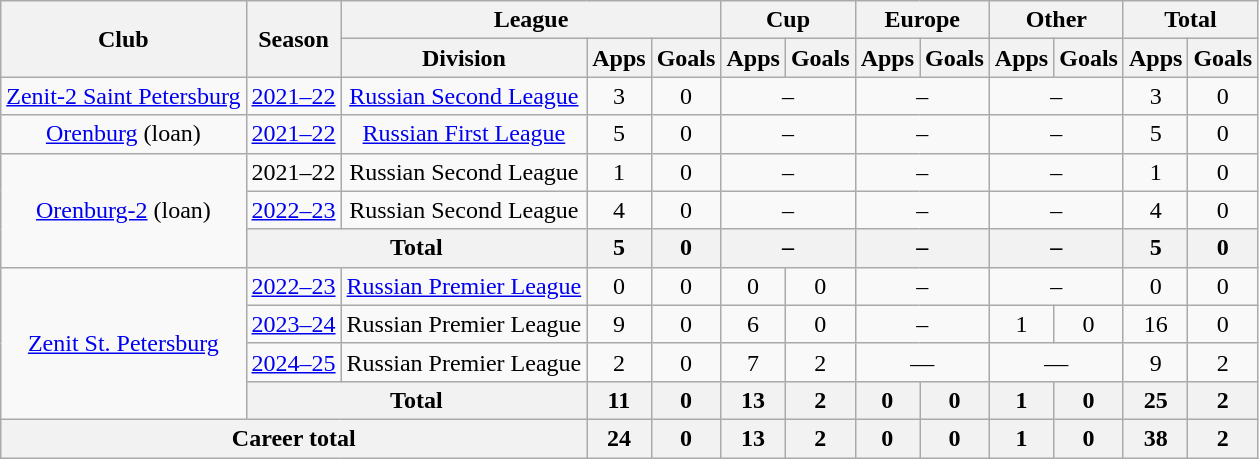<table class="wikitable" style="text-align: center;">
<tr>
<th rowspan="2">Club</th>
<th rowspan="2">Season</th>
<th colspan="3">League</th>
<th colspan="2">Cup</th>
<th colspan="2">Europe</th>
<th colspan="2">Other</th>
<th colspan="2">Total</th>
</tr>
<tr>
<th>Division</th>
<th>Apps</th>
<th>Goals</th>
<th>Apps</th>
<th>Goals</th>
<th>Apps</th>
<th>Goals</th>
<th>Apps</th>
<th>Goals</th>
<th>Apps</th>
<th>Goals</th>
</tr>
<tr>
<td><a href='#'>Zenit-2 Saint Petersburg</a></td>
<td><a href='#'>2021–22</a></td>
<td><a href='#'>Russian Second League</a></td>
<td>3</td>
<td>0</td>
<td colspan=2>–</td>
<td colspan=2>–</td>
<td colspan=2>–</td>
<td>3</td>
<td>0</td>
</tr>
<tr>
<td><a href='#'>Orenburg</a> (loan)</td>
<td><a href='#'>2021–22</a></td>
<td><a href='#'>Russian First League</a></td>
<td>5</td>
<td>0</td>
<td colspan=2>–</td>
<td colspan=2>–</td>
<td colspan=2>–</td>
<td>5</td>
<td>0</td>
</tr>
<tr>
<td rowspan="3"><a href='#'>Orenburg-2</a> (loan)</td>
<td>2021–22</td>
<td>Russian Second League</td>
<td>1</td>
<td>0</td>
<td colspan=2>–</td>
<td colspan=2>–</td>
<td colspan=2>–</td>
<td>1</td>
<td>0</td>
</tr>
<tr>
<td><a href='#'>2022–23</a></td>
<td>Russian Second League</td>
<td>4</td>
<td>0</td>
<td colspan=2>–</td>
<td colspan=2>–</td>
<td colspan=2>–</td>
<td>4</td>
<td>0</td>
</tr>
<tr>
<th colspan="2">Total</th>
<th>5</th>
<th>0</th>
<th colspan=2>–</th>
<th colspan=2>–</th>
<th colspan=2>–</th>
<th>5</th>
<th>0</th>
</tr>
<tr>
<td rowspan="4"><a href='#'>Zenit St. Petersburg</a></td>
<td><a href='#'>2022–23</a></td>
<td><a href='#'>Russian Premier League</a></td>
<td>0</td>
<td>0</td>
<td>0</td>
<td>0</td>
<td colspan=2>–</td>
<td colspan=2>–</td>
<td>0</td>
<td>0</td>
</tr>
<tr>
<td><a href='#'>2023–24</a></td>
<td>Russian Premier League</td>
<td>9</td>
<td>0</td>
<td>6</td>
<td>0</td>
<td colspan=2>–</td>
<td>1</td>
<td>0</td>
<td>16</td>
<td>0</td>
</tr>
<tr>
<td><a href='#'>2024–25</a></td>
<td>Russian Premier League</td>
<td>2</td>
<td>0</td>
<td>7</td>
<td>2</td>
<td colspan="2">—</td>
<td colspan="2">—</td>
<td>9</td>
<td>2</td>
</tr>
<tr>
<th colspan="2">Total</th>
<th>11</th>
<th>0</th>
<th>13</th>
<th>2</th>
<th>0</th>
<th>0</th>
<th>1</th>
<th>0</th>
<th>25</th>
<th>2</th>
</tr>
<tr>
<th colspan="3">Career total</th>
<th>24</th>
<th>0</th>
<th>13</th>
<th>2</th>
<th>0</th>
<th>0</th>
<th>1</th>
<th>0</th>
<th>38</th>
<th>2</th>
</tr>
</table>
